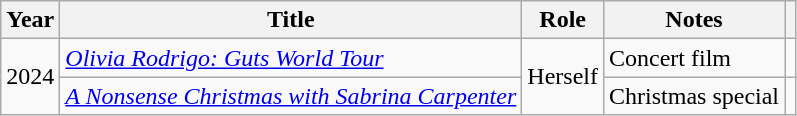<table class="wikitable plainrowheaders sortable">
<tr>
<th scope="col">Year</th>
<th scope="col">Title</th>
<th scope="col">Role</th>
<th scope="col" class="unsortable">Notes</th>
<th scope="col" class="unsortable"></th>
</tr>
<tr>
<td rowspan=2">2024</td>
<td><em><a href='#'>Olivia Rodrigo: Guts World Tour</a></em></td>
<td rowspan=2">Herself</td>
<td>Concert film</td>
<td style="text-align:center;"></td>
</tr>
<tr>
<td><em><a href='#'>A Nonsense Christmas with Sabrina Carpenter</a></em></td>
<td>Christmas special</td>
<td style="text-align:center;"></td>
</tr>
</table>
